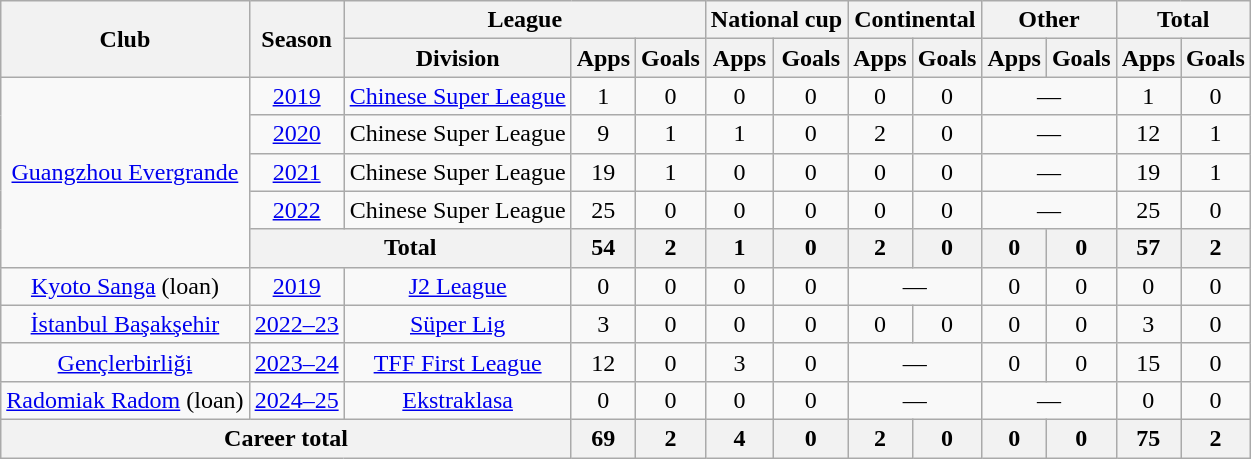<table class="wikitable" style="text-align: center">
<tr>
<th rowspan="2">Club</th>
<th rowspan="2">Season</th>
<th colspan="3">League</th>
<th colspan="2">National cup</th>
<th colspan="2">Continental</th>
<th colspan="2">Other</th>
<th colspan="2">Total</th>
</tr>
<tr>
<th>Division</th>
<th>Apps</th>
<th>Goals</th>
<th>Apps</th>
<th>Goals</th>
<th>Apps</th>
<th>Goals</th>
<th>Apps</th>
<th>Goals</th>
<th>Apps</th>
<th>Goals</th>
</tr>
<tr>
<td rowspan=5><a href='#'>Guangzhou Evergrande</a></td>
<td><a href='#'>2019</a></td>
<td><a href='#'>Chinese Super League</a></td>
<td>1</td>
<td>0</td>
<td>0</td>
<td>0</td>
<td>0</td>
<td>0</td>
<td colspan="2">—</td>
<td>1</td>
<td>0</td>
</tr>
<tr>
<td><a href='#'>2020</a></td>
<td>Chinese Super League</td>
<td>9</td>
<td>1</td>
<td>1</td>
<td>0</td>
<td>2</td>
<td>0</td>
<td colspan="2">—</td>
<td>12</td>
<td>1</td>
</tr>
<tr>
<td><a href='#'>2021</a></td>
<td>Chinese Super League</td>
<td>19</td>
<td>1</td>
<td>0</td>
<td>0</td>
<td>0</td>
<td>0</td>
<td colspan="2">—</td>
<td>19</td>
<td>1</td>
</tr>
<tr>
<td><a href='#'>2022</a></td>
<td>Chinese Super League</td>
<td>25</td>
<td>0</td>
<td>0</td>
<td>0</td>
<td>0</td>
<td>0</td>
<td colspan="2">—</td>
<td>25</td>
<td>0</td>
</tr>
<tr>
<th colspan=2>Total</th>
<th>54</th>
<th>2</th>
<th>1</th>
<th>0</th>
<th>2</th>
<th>0</th>
<th>0</th>
<th>0</th>
<th>57</th>
<th>2</th>
</tr>
<tr>
<td><a href='#'>Kyoto Sanga</a> (loan)</td>
<td><a href='#'>2019</a></td>
<td><a href='#'>J2 League</a></td>
<td>0</td>
<td>0</td>
<td>0</td>
<td>0</td>
<td colspan="2">—</td>
<td>0</td>
<td>0</td>
<td>0</td>
<td>0</td>
</tr>
<tr>
<td><a href='#'>İstanbul Başakşehir</a></td>
<td><a href='#'>2022–23</a></td>
<td><a href='#'>Süper Lig</a></td>
<td>3</td>
<td>0</td>
<td>0</td>
<td>0</td>
<td>0</td>
<td>0</td>
<td>0</td>
<td>0</td>
<td>3</td>
<td>0</td>
</tr>
<tr>
<td><a href='#'>Gençlerbirliği</a></td>
<td><a href='#'>2023–24</a></td>
<td><a href='#'>TFF First League</a></td>
<td>12</td>
<td>0</td>
<td>3</td>
<td>0</td>
<td colspan="2">—</td>
<td>0</td>
<td>0</td>
<td>15</td>
<td>0</td>
</tr>
<tr>
<td><a href='#'>Radomiak Radom</a> (loan)</td>
<td><a href='#'>2024–25</a></td>
<td><a href='#'>Ekstraklasa</a></td>
<td>0</td>
<td>0</td>
<td>0</td>
<td>0</td>
<td colspan="2">—</td>
<td colspan="2">—</td>
<td>0</td>
<td>0</td>
</tr>
<tr>
<th colspan=3>Career total</th>
<th>69</th>
<th>2</th>
<th>4</th>
<th>0</th>
<th>2</th>
<th>0</th>
<th>0</th>
<th>0</th>
<th>75</th>
<th>2</th>
</tr>
</table>
